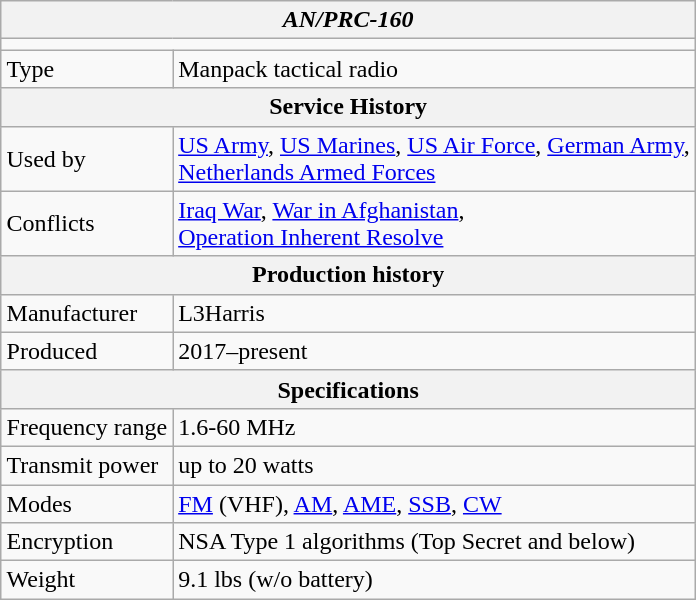<table class="wikitable" align="right">
<tr>
<th colspan="2"><em>AN/PRC-160</em></th>
</tr>
<tr>
<td colspan="2"></td>
</tr>
<tr>
<td>Type</td>
<td>Manpack tactical radio</td>
</tr>
<tr>
<th colspan="2">Service History</th>
</tr>
<tr>
<td>Used by</td>
<td><a href='#'>US Army</a>, <a href='#'>US Marines</a>, <a href='#'>US Air Force</a>, <a href='#'>German Army</a>,<br><a href='#'>Netherlands Armed Forces</a></td>
</tr>
<tr>
<td>Conflicts</td>
<td><a href='#'>Iraq War</a>, <a href='#'>War in Afghanistan</a>,<br><a href='#'>Operation Inherent Resolve</a></td>
</tr>
<tr>
<th colspan="2">Production history</th>
</tr>
<tr>
<td>Manufacturer</td>
<td>L3Harris</td>
</tr>
<tr>
<td>Produced</td>
<td>2017–present</td>
</tr>
<tr>
<th colspan="2">Specifications</th>
</tr>
<tr>
<td>Frequency range</td>
<td>1.6-60 MHz</td>
</tr>
<tr>
<td>Transmit power</td>
<td>up to 20 watts</td>
</tr>
<tr>
<td>Modes</td>
<td><a href='#'>FM</a> (VHF), <a href='#'>AM</a>, <a href='#'>AME</a>, <a href='#'>SSB</a>, <a href='#'>CW</a></td>
</tr>
<tr>
<td>Encryption</td>
<td>NSA Type 1 algorithms (Top Secret and below)</td>
</tr>
<tr>
<td>Weight</td>
<td>9.1 lbs (w/o battery)</td>
</tr>
</table>
